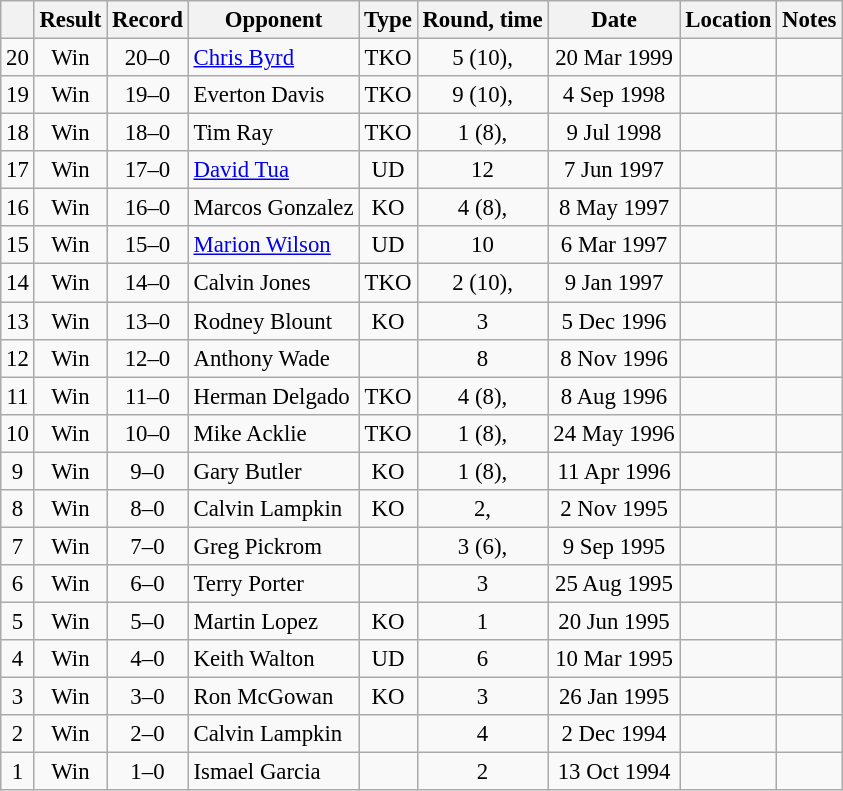<table class="wikitable" style="text-align:center; font-size:95%">
<tr>
<th></th>
<th>Result</th>
<th>Record</th>
<th>Opponent</th>
<th>Type</th>
<th>Round, time</th>
<th>Date</th>
<th>Location</th>
<th>Notes</th>
</tr>
<tr>
<td>20</td>
<td>Win</td>
<td>20–0</td>
<td style="text-align:left;"><a href='#'>Chris Byrd</a></td>
<td>TKO</td>
<td>5 (10), </td>
<td>20 Mar 1999</td>
<td style="text-align:left;"></td>
<td></td>
</tr>
<tr>
<td>19</td>
<td>Win</td>
<td>19–0</td>
<td style="text-align:left;">Everton Davis</td>
<td>TKO</td>
<td>9 (10), </td>
<td>4 Sep 1998</td>
<td style="text-align:left;"></td>
<td></td>
</tr>
<tr>
<td>18</td>
<td>Win</td>
<td>18–0</td>
<td style="text-align:left;">Tim Ray</td>
<td>TKO</td>
<td>1 (8), </td>
<td>9 Jul 1998</td>
<td style="text-align:left;"></td>
<td></td>
</tr>
<tr>
<td>17</td>
<td>Win</td>
<td>17–0</td>
<td style="text-align:left;"><a href='#'>David Tua</a></td>
<td>UD</td>
<td>12</td>
<td>7 Jun 1997</td>
<td style="text-align:left;"></td>
<td style="text-align:left;"></td>
</tr>
<tr>
<td>16</td>
<td>Win</td>
<td>16–0</td>
<td style="text-align:left;">Marcos Gonzalez</td>
<td>KO</td>
<td>4 (8), </td>
<td>8 May 1997</td>
<td style="text-align:left;"></td>
<td></td>
</tr>
<tr>
<td>15</td>
<td>Win</td>
<td>15–0</td>
<td style="text-align:left;"><a href='#'>Marion Wilson</a></td>
<td>UD</td>
<td>10</td>
<td>6 Mar 1997</td>
<td style="text-align:left;"></td>
<td></td>
</tr>
<tr>
<td>14</td>
<td>Win</td>
<td>14–0</td>
<td style="text-align:left;">Calvin Jones</td>
<td>TKO</td>
<td>2 (10), </td>
<td>9 Jan 1997</td>
<td style="text-align:left;"></td>
<td></td>
</tr>
<tr>
<td>13</td>
<td>Win</td>
<td>13–0</td>
<td style="text-align:left;">Rodney Blount</td>
<td>KO</td>
<td>3</td>
<td>5 Dec 1996</td>
<td style="text-align:left;"></td>
<td></td>
</tr>
<tr>
<td>12</td>
<td>Win</td>
<td>12–0</td>
<td style="text-align:left;">Anthony Wade</td>
<td></td>
<td>8</td>
<td>8 Nov 1996</td>
<td style="text-align:left;"></td>
<td></td>
</tr>
<tr>
<td>11</td>
<td>Win</td>
<td>11–0</td>
<td style="text-align:left;">Herman Delgado</td>
<td>TKO</td>
<td>4 (8), </td>
<td>8 Aug 1996</td>
<td style="text-align:left;"></td>
<td></td>
</tr>
<tr>
<td>10</td>
<td>Win</td>
<td>10–0</td>
<td style="text-align:left;">Mike Acklie</td>
<td>TKO</td>
<td>1 (8), </td>
<td>24 May 1996</td>
<td style="text-align:left;"></td>
<td></td>
</tr>
<tr>
<td>9</td>
<td>Win</td>
<td>9–0</td>
<td style="text-align:left;">Gary Butler</td>
<td>KO</td>
<td>1 (8), </td>
<td>11 Apr 1996</td>
<td style="text-align:left;"></td>
<td></td>
</tr>
<tr>
<td>8</td>
<td>Win</td>
<td>8–0</td>
<td style="text-align:left;">Calvin Lampkin</td>
<td>KO</td>
<td>2, </td>
<td>2 Nov 1995</td>
<td style="text-align:left;"></td>
<td></td>
</tr>
<tr>
<td>7</td>
<td>Win</td>
<td>7–0</td>
<td style="text-align:left;">Greg Pickrom</td>
<td></td>
<td>3 (6), </td>
<td>9 Sep 1995</td>
<td style="text-align:left;"></td>
<td></td>
</tr>
<tr>
<td>6</td>
<td>Win</td>
<td>6–0</td>
<td style="text-align:left;">Terry Porter</td>
<td></td>
<td>3</td>
<td>25 Aug 1995</td>
<td style="text-align:left;"></td>
<td></td>
</tr>
<tr>
<td>5</td>
<td>Win</td>
<td>5–0</td>
<td style="text-align:left;">Martin Lopez</td>
<td>KO</td>
<td>1</td>
<td>20 Jun 1995</td>
<td style="text-align:left;"></td>
<td></td>
</tr>
<tr>
<td>4</td>
<td>Win</td>
<td>4–0</td>
<td style="text-align:left;">Keith Walton</td>
<td>UD</td>
<td>6</td>
<td>10 Mar 1995</td>
<td style="text-align:left;"></td>
<td></td>
</tr>
<tr>
<td>3</td>
<td>Win</td>
<td>3–0</td>
<td style="text-align:left;">Ron McGowan</td>
<td>KO</td>
<td>3</td>
<td>26 Jan 1995</td>
<td style="text-align:left;"></td>
<td></td>
</tr>
<tr>
<td>2</td>
<td>Win</td>
<td>2–0</td>
<td style="text-align:left;">Calvin Lampkin</td>
<td></td>
<td>4</td>
<td>2 Dec 1994</td>
<td style="text-align:left;"></td>
<td></td>
</tr>
<tr>
<td>1</td>
<td>Win</td>
<td>1–0</td>
<td style="text-align:left;">Ismael Garcia</td>
<td></td>
<td>2</td>
<td>13 Oct 1994</td>
<td style="text-align:left;"></td>
<td></td>
</tr>
</table>
